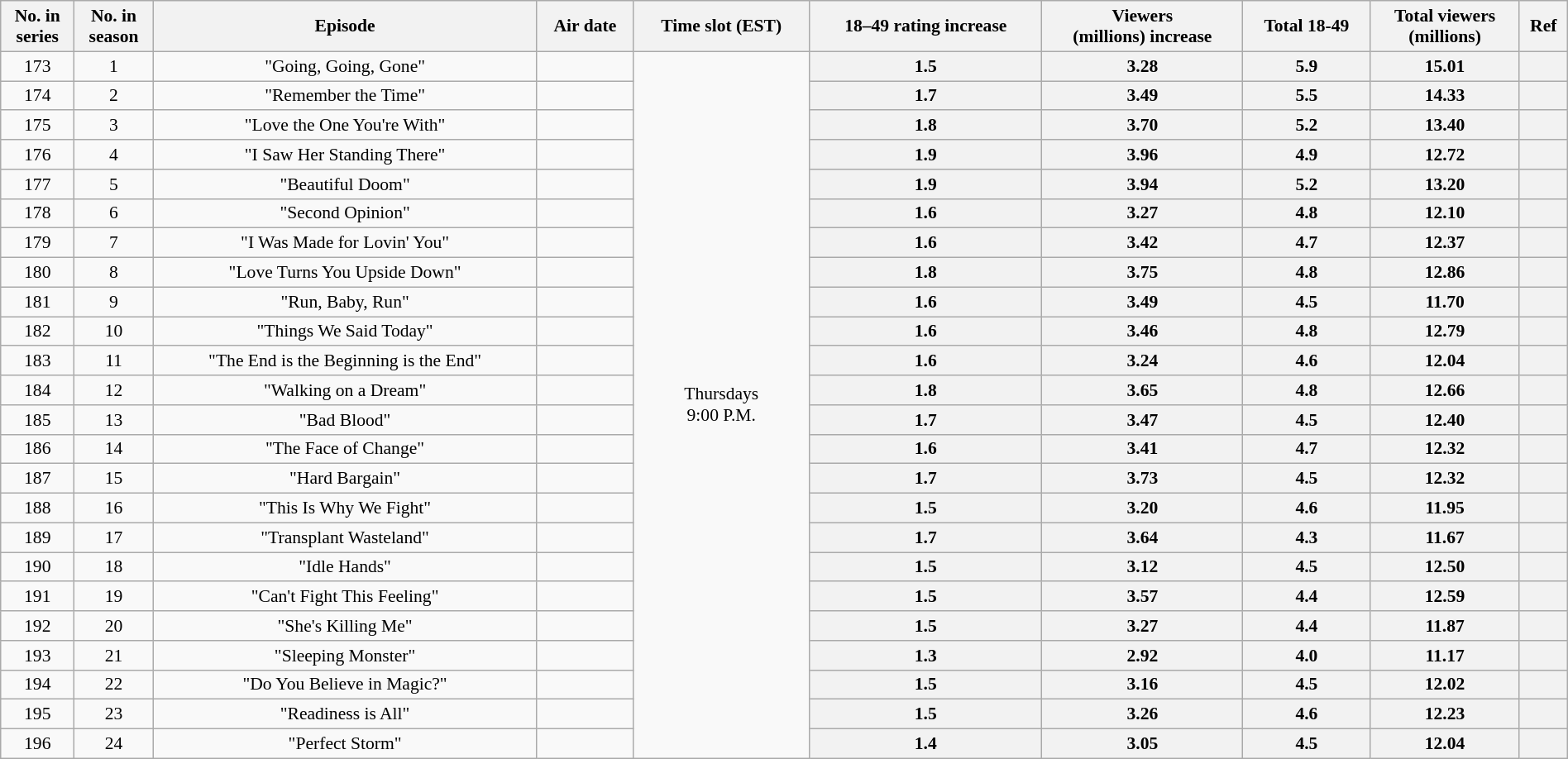<table class="wikitable" style="font-size:90%; text-align:center; width: 100%; margin-left: auto; margin-right: auto;">
<tr>
<th>No. in<br>series</th>
<th>No. in<br>season</th>
<th>Episode</th>
<th>Air date</th>
<th>Time slot (EST)</th>
<th>18–49 rating increase</th>
<th>Viewers<br>(millions) increase</th>
<th>Total 18-49</th>
<th>Total viewers<br>(millions)</th>
<th>Ref</th>
</tr>
<tr>
<td style="text-align:center">173</td>
<td style="text-align:center">1</td>
<td>"Going, Going, Gone"</td>
<td></td>
<td style="text-align:center" rowspan=24>Thursdays<br>9:00 P.M.</td>
<th style="text-align:center">1.5</th>
<th style="text-align:center">3.28</th>
<th style="text-align:center">5.9</th>
<th style="text-align:center">15.01</th>
<th style="text-align:center"></th>
</tr>
<tr>
<td style="text-align:center">174</td>
<td style="text-align:center">2</td>
<td>"Remember the Time"</td>
<td></td>
<th style="text-align:center">1.7</th>
<th style="text-align:center">3.49</th>
<th style="text-align:center">5.5</th>
<th style="text-align:center">14.33</th>
<th style="text-align:center"></th>
</tr>
<tr>
<td style="text-align:center">175</td>
<td style="text-align:center">3</td>
<td>"Love the One You're With"</td>
<td></td>
<th style="text-align:center">1.8</th>
<th style="text-align:center">3.70</th>
<th style="text-align:center">5.2</th>
<th style="text-align:center">13.40</th>
<th style="text-align:center"></th>
</tr>
<tr>
<td style="text-align:center">176</td>
<td style="text-align:center">4</td>
<td>"I Saw Her Standing There"</td>
<td></td>
<th style="text-align:center">1.9</th>
<th style="text-align:center">3.96</th>
<th style="text-align:center">4.9</th>
<th style="text-align:center">12.72</th>
<th style="text-align:center"></th>
</tr>
<tr>
<td style="text-align:center">177</td>
<td style="text-align:center">5</td>
<td>"Beautiful Doom"</td>
<td></td>
<th style="text-align:center">1.9</th>
<th style="text-align:center">3.94</th>
<th style="text-align:center">5.2</th>
<th style="text-align:center">13.20</th>
<th style="text-align:center"></th>
</tr>
<tr>
<td style="text-align:center">178</td>
<td style="text-align:center">6</td>
<td>"Second Opinion"</td>
<td></td>
<th style="text-align:center">1.6</th>
<th style="text-align:center">3.27</th>
<th style="text-align:center">4.8</th>
<th style="text-align:center">12.10</th>
<th style="text-align:center"></th>
</tr>
<tr>
<td style="text-align:center">179</td>
<td style="text-align:center">7</td>
<td>"I Was Made for Lovin' You"</td>
<td></td>
<th style="text-align:center">1.6</th>
<th style="text-align:center">3.42</th>
<th style="text-align:center">4.7</th>
<th style="text-align:center">12.37</th>
<th style="text-align:center"></th>
</tr>
<tr>
<td style="text-align:center">180</td>
<td style="text-align:center">8</td>
<td>"Love Turns You Upside Down"</td>
<td></td>
<th style="text-align:center">1.8</th>
<th style="text-align:center">3.75</th>
<th style="text-align:center">4.8</th>
<th style="text-align:center">12.86</th>
<th style="text-align:center"></th>
</tr>
<tr>
<td style="text-align:center">181</td>
<td style="text-align:center">9</td>
<td>"Run, Baby, Run"</td>
<td></td>
<th style="text-align:center">1.6</th>
<th style="text-align:center">3.49</th>
<th style="text-align:center">4.5</th>
<th style="text-align:center">11.70</th>
<th style="text-align:center"></th>
</tr>
<tr>
<td style="text-align:center">182</td>
<td style="text-align:center">10</td>
<td>"Things We Said Today"</td>
<td></td>
<th style="text-align:center">1.6</th>
<th style="text-align:center">3.46</th>
<th style="text-align:center">4.8</th>
<th style="text-align:center">12.79</th>
<th style="text-align:center"></th>
</tr>
<tr>
<td style="text-align:center">183</td>
<td style="text-align:center">11</td>
<td>"The End is the Beginning is the End"</td>
<td></td>
<th style="text-align:center">1.6</th>
<th style="text-align:center">3.24</th>
<th style="text-align:center">4.6</th>
<th style="text-align:center">12.04</th>
<th style="text-align:center"></th>
</tr>
<tr>
<td style="text-align:center">184</td>
<td style="text-align:center">12</td>
<td>"Walking on a Dream"</td>
<td></td>
<th style="text-align:center">1.8</th>
<th style="text-align:center">3.65</th>
<th style="text-align:center">4.8</th>
<th style="text-align:center">12.66</th>
<th style="text-align:center"></th>
</tr>
<tr>
<td style="text-align:center">185</td>
<td style="text-align:center">13</td>
<td>"Bad Blood"</td>
<td></td>
<th style="text-align:center">1.7</th>
<th style="text-align:center">3.47</th>
<th style="text-align:center">4.5</th>
<th style="text-align:center">12.40</th>
<th style="text-align:center"></th>
</tr>
<tr>
<td style="text-align:center">186</td>
<td style="text-align:center">14</td>
<td>"The Face of Change"</td>
<td></td>
<th style="text-align:center">1.6</th>
<th style="text-align:center">3.41</th>
<th style="text-align:center">4.7</th>
<th style="text-align:center">12.32</th>
<th style="text-align:center"></th>
</tr>
<tr>
<td style="text-align:center">187</td>
<td style="text-align:center">15</td>
<td>"Hard Bargain"</td>
<td></td>
<th style="text-align:center">1.7</th>
<th style="text-align:center">3.73</th>
<th style="text-align:center">4.5</th>
<th style="text-align:center">12.32</th>
<th style="text-align:center"></th>
</tr>
<tr>
<td style="text-align:center">188</td>
<td style="text-align:center">16</td>
<td>"This Is Why We Fight"</td>
<td></td>
<th style="text-align:center">1.5</th>
<th style="text-align:center">3.20</th>
<th style="text-align:center">4.6</th>
<th style="text-align:center">11.95</th>
<th style="text-align:center"></th>
</tr>
<tr>
<td style="text-align:center">189</td>
<td style="text-align:center">17</td>
<td>"Transplant Wasteland"</td>
<td></td>
<th style="text-align:center">1.7</th>
<th style="text-align:center">3.64</th>
<th style="text-align:center">4.3</th>
<th style="text-align:center">11.67</th>
<th style="text-align:center"></th>
</tr>
<tr>
<td style="text-align:center">190</td>
<td style="text-align:center">18</td>
<td>"Idle Hands"</td>
<td></td>
<th style="text-align:center">1.5</th>
<th style="text-align:center">3.12</th>
<th style="text-align:center">4.5</th>
<th style="text-align:center">12.50</th>
<th style="text-align:center"></th>
</tr>
<tr>
<td style="text-align:center">191</td>
<td style="text-align:center">19</td>
<td>"Can't Fight This Feeling"</td>
<td></td>
<th style="text-align:center">1.5</th>
<th ! style="text-align:center">3.57</th>
<th style="text-align:center">4.4</th>
<th style="text-align:center">12.59</th>
<th style="text-align:center"></th>
</tr>
<tr>
<td style="text-align:center">192</td>
<td style="text-align:center">20</td>
<td>"She's Killing Me"</td>
<td></td>
<th style="text-align:center">1.5</th>
<th style="text-align:center">3.27</th>
<th style="text-align:center">4.4</th>
<th style="text-align:center">11.87</th>
<th style="text-align:center"></th>
</tr>
<tr>
<td style="text-align:center">193</td>
<td style="text-align:center">21</td>
<td>"Sleeping Monster"</td>
<td></td>
<th style="text-align:center">1.3</th>
<th style="text-align:center">2.92</th>
<th style="text-align:center">4.0</th>
<th style="text-align:center">11.17</th>
<th style="text-align:center"></th>
</tr>
<tr>
<td style="text-align:center">194</td>
<td style="text-align:center">22</td>
<td>"Do You Believe in Magic?"</td>
<td></td>
<th style="text-align:center">1.5</th>
<th style="text-align:center">3.16</th>
<th style="text-align:center">4.5</th>
<th style="text-align:center">12.02</th>
<th style="text-align:center"></th>
</tr>
<tr>
<td style="text-align:center">195</td>
<td style="text-align:center">23</td>
<td>"Readiness is All"</td>
<td></td>
<th style="text-align:center">1.5</th>
<th style="text-align:center">3.26</th>
<th style="text-align:center">4.6</th>
<th style="text-align:center">12.23</th>
<th style="text-align:center"></th>
</tr>
<tr>
<td style="text-align:center">196</td>
<td style="text-align:center">24</td>
<td>"Perfect Storm"</td>
<td></td>
<th style="text-align:center">1.4</th>
<th style="text-align:center">3.05</th>
<th style="text-align:center">4.5</th>
<th style="text-align:center">12.04</th>
<th style="text-align:center"></th>
</tr>
</table>
